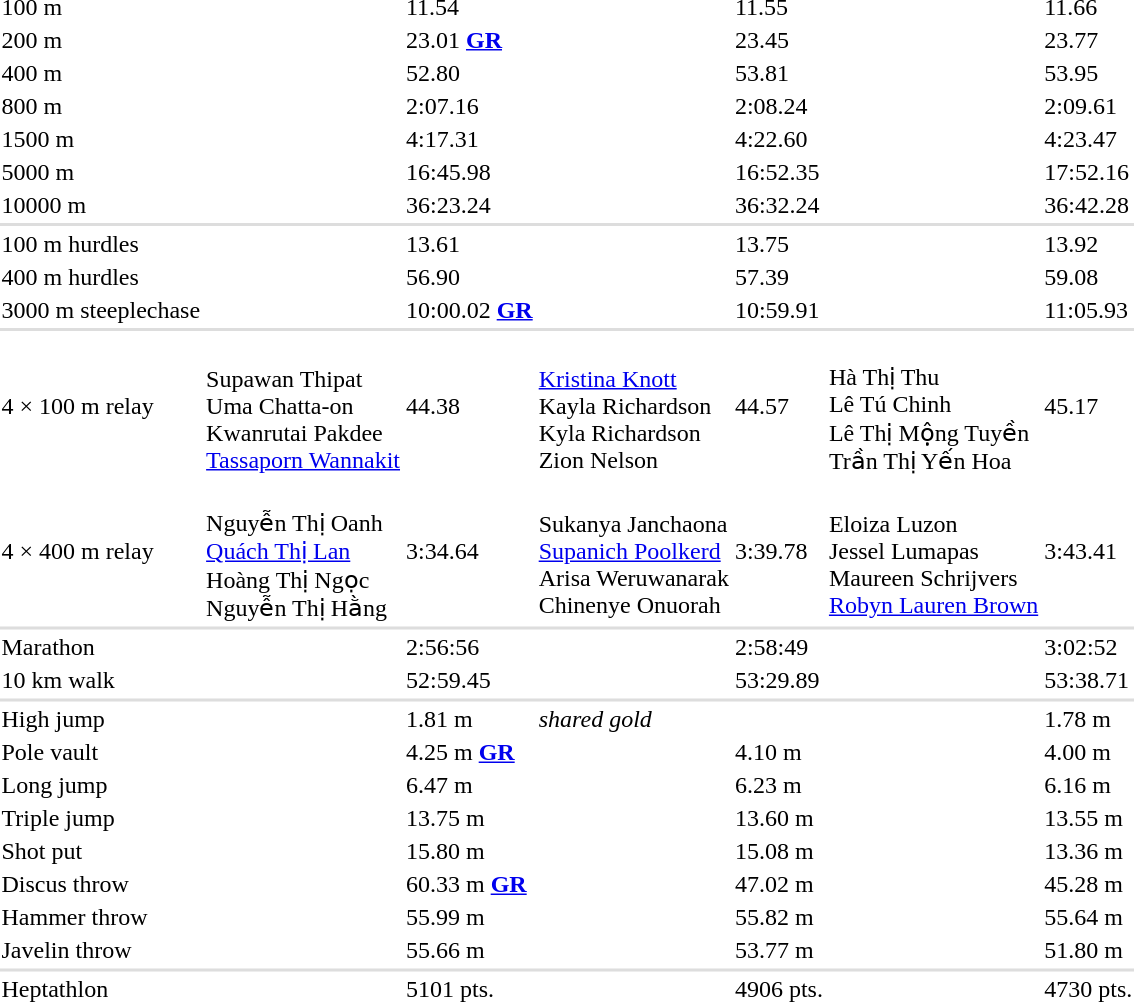<table>
<tr>
<td>100 m</td>
<td></td>
<td>11.54</td>
<td></td>
<td>11.55</td>
<td></td>
<td>11.66</td>
</tr>
<tr>
<td>200 m</td>
<td></td>
<td>23.01 <strong><a href='#'>GR</a></strong></td>
<td></td>
<td>23.45</td>
<td></td>
<td>23.77</td>
</tr>
<tr>
<td>400 m</td>
<td></td>
<td>52.80</td>
<td></td>
<td>53.81</td>
<td></td>
<td>53.95</td>
</tr>
<tr>
<td>800 m</td>
<td></td>
<td>2:07.16</td>
<td></td>
<td>2:08.24</td>
<td></td>
<td>2:09.61</td>
</tr>
<tr>
<td>1500 m</td>
<td></td>
<td>4:17.31</td>
<td></td>
<td>4:22.60</td>
<td></td>
<td>4:23.47</td>
</tr>
<tr>
<td>5000 m</td>
<td></td>
<td>16:45.98</td>
<td></td>
<td>16:52.35</td>
<td></td>
<td>17:52.16</td>
</tr>
<tr>
<td>10000 m</td>
<td></td>
<td>36:23.24</td>
<td></td>
<td>36:32.24</td>
<td></td>
<td>36:42.28</td>
</tr>
<tr style="background-color:#dddddd;">
<td colspan="7"></td>
</tr>
<tr>
<td>100 m hurdles</td>
<td></td>
<td>13.61</td>
<td></td>
<td>13.75</td>
<td></td>
<td>13.92</td>
</tr>
<tr>
<td>400 m hurdles</td>
<td></td>
<td>56.90</td>
<td></td>
<td>57.39</td>
<td></td>
<td>59.08</td>
</tr>
<tr>
<td>3000 m steeplechase</td>
<td></td>
<td>10:00.02 <strong><a href='#'>GR</a></strong></td>
<td></td>
<td>10:59.91</td>
<td></td>
<td>11:05.93</td>
</tr>
<tr style="background-color:#dddddd;">
<td colspan="7"></td>
</tr>
<tr>
<td>4 × 100 m relay</td>
<td><br>Supawan Thipat<br>Uma Chatta-on<br>Kwanrutai Pakdee<br><a href='#'>Tassaporn Wannakit</a></td>
<td>44.38</td>
<td><br><a href='#'>Kristina Knott</a><br>Kayla Richardson<br>Kyla Richardson<br>Zion Nelson</td>
<td>44.57</td>
<td><br>Hà Thị Thu<br>Lê Tú Chinh<br>Lê Thị Mộng Tuyền<br>Trần Thị Yến Hoa</td>
<td>45.17</td>
</tr>
<tr>
<td>4 × 400 m relay</td>
<td><br>Nguyễn Thị Oanh<br><a href='#'>Quách Thị Lan</a><br>Hoàng Thị Ngọc<br>Nguyễn Thị Hằng</td>
<td>3:34.64</td>
<td><br>Sukanya Janchaona<br><a href='#'>Supanich Poolkerd</a><br>Arisa Weruwanarak<br> Chinenye Onuorah</td>
<td>3:39.78</td>
<td><br>Eloiza Luzon<br>Jessel Lumapas<br>Maureen Schrijvers<br><a href='#'>Robyn Lauren Brown</a></td>
<td>3:43.41</td>
</tr>
<tr style="background-color:#dddddd;">
<td colspan="7"></td>
</tr>
<tr>
<td>Marathon</td>
<td></td>
<td>2:56:56</td>
<td></td>
<td>2:58:49</td>
<td></td>
<td>3:02:52</td>
</tr>
<tr>
<td>10 km walk</td>
<td></td>
<td>52:59.45</td>
<td></td>
<td>53:29.89</td>
<td></td>
<td>53:38.71</td>
</tr>
<tr style="background-color:#dddddd;">
<td colspan="7"></td>
</tr>
<tr>
<td rowspan=2>High jump</td>
<td></td>
<td rowspan=2>1.81 m</td>
<td rowspan=2><em>shared gold</em></td>
<td rowspan=2></td>
<td rowspan=2></td>
<td rowspan=2>1.78 m</td>
</tr>
<tr>
<td></td>
</tr>
<tr>
<td>Pole vault</td>
<td></td>
<td>4.25 m <strong><a href='#'>GR</a></strong></td>
<td></td>
<td>4.10 m</td>
<td></td>
<td>4.00 m</td>
</tr>
<tr>
<td>Long jump</td>
<td></td>
<td>6.47 m</td>
<td></td>
<td>6.23 m</td>
<td></td>
<td>6.16 m</td>
</tr>
<tr>
<td>Triple jump</td>
<td></td>
<td>13.75 m</td>
<td></td>
<td>13.60 m</td>
<td></td>
<td>13.55 m</td>
</tr>
<tr>
<td>Shot put</td>
<td></td>
<td>15.80 m</td>
<td></td>
<td>15.08 m</td>
<td></td>
<td>13.36 m</td>
</tr>
<tr>
<td>Discus throw</td>
<td></td>
<td>60.33 m <strong><a href='#'>GR</a></strong></td>
<td></td>
<td>47.02 m</td>
<td></td>
<td>45.28 m</td>
</tr>
<tr>
<td>Hammer throw</td>
<td></td>
<td>55.99 m</td>
<td></td>
<td>55.82 m</td>
<td></td>
<td>55.64 m</td>
</tr>
<tr>
<td>Javelin throw</td>
<td></td>
<td>55.66 m</td>
<td></td>
<td>53.77 m</td>
<td></td>
<td>51.80 m</td>
</tr>
<tr style="background-color:#dddddd;">
<td colspan="7"></td>
</tr>
<tr>
<td>Heptathlon</td>
<td></td>
<td>5101 pts.</td>
<td></td>
<td>4906 pts.</td>
<td></td>
<td>4730 pts.</td>
</tr>
</table>
